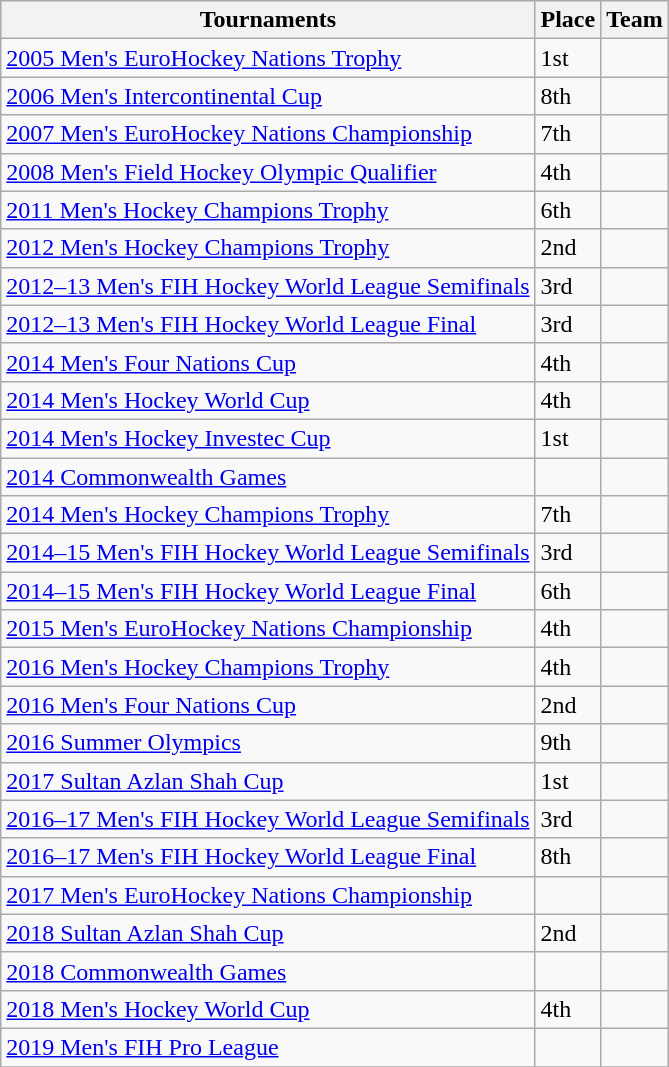<table class="wikitable collapsible">
<tr>
<th>Tournaments</th>
<th>Place</th>
<th>Team</th>
</tr>
<tr>
<td><a href='#'>2005 Men's EuroHockey Nations Trophy</a></td>
<td>1st</td>
<td></td>
</tr>
<tr>
<td><a href='#'>2006 Men's Intercontinental Cup</a></td>
<td>8th</td>
<td></td>
</tr>
<tr>
<td><a href='#'>2007 Men's EuroHockey Nations Championship</a></td>
<td>7th</td>
<td></td>
</tr>
<tr>
<td><a href='#'>2008 Men's Field Hockey Olympic Qualifier</a></td>
<td>4th</td>
<td></td>
</tr>
<tr>
<td><a href='#'>2011 Men's Hockey Champions Trophy</a></td>
<td>6th</td>
<td></td>
</tr>
<tr>
<td><a href='#'>2012 Men's Hockey Champions Trophy</a></td>
<td>2nd</td>
<td></td>
</tr>
<tr>
<td><a href='#'>2012–13 Men's FIH Hockey World League Semifinals</a></td>
<td>3rd</td>
<td></td>
</tr>
<tr>
<td><a href='#'>2012–13 Men's FIH Hockey World League Final</a></td>
<td>3rd</td>
<td></td>
</tr>
<tr>
<td><a href='#'>2014 Men's Four Nations Cup</a></td>
<td>4th</td>
<td></td>
</tr>
<tr>
<td><a href='#'>2014 Men's Hockey World Cup</a></td>
<td>4th</td>
<td></td>
</tr>
<tr>
<td><a href='#'>2014 Men's Hockey Investec Cup</a></td>
<td>1st</td>
<td></td>
</tr>
<tr>
<td><a href='#'>2014 Commonwealth Games</a></td>
<td></td>
<td></td>
</tr>
<tr>
<td><a href='#'>2014 Men's Hockey Champions Trophy</a></td>
<td>7th</td>
<td></td>
</tr>
<tr>
<td><a href='#'>2014–15 Men's FIH Hockey World League Semifinals</a></td>
<td>3rd</td>
<td></td>
</tr>
<tr>
<td><a href='#'>2014–15 Men's FIH Hockey World League Final</a></td>
<td>6th</td>
<td></td>
</tr>
<tr>
<td><a href='#'>2015 Men's EuroHockey Nations Championship</a></td>
<td>4th</td>
<td></td>
</tr>
<tr>
<td><a href='#'>2016 Men's Hockey Champions Trophy</a></td>
<td>4th</td>
<td></td>
</tr>
<tr>
<td><a href='#'>2016 Men's Four Nations Cup</a></td>
<td>2nd</td>
<td></td>
</tr>
<tr>
<td><a href='#'>2016 Summer Olympics</a></td>
<td>9th</td>
<td></td>
</tr>
<tr>
<td><a href='#'>2017 Sultan Azlan Shah Cup</a></td>
<td>1st</td>
<td></td>
</tr>
<tr>
<td><a href='#'>2016–17 Men's FIH Hockey World League Semifinals</a></td>
<td>3rd</td>
<td></td>
</tr>
<tr>
<td><a href='#'>2016–17 Men's FIH Hockey World League Final</a></td>
<td>8th</td>
<td></td>
</tr>
<tr>
<td><a href='#'>2017 Men's EuroHockey Nations Championship</a></td>
<td></td>
<td></td>
</tr>
<tr>
<td><a href='#'>2018 Sultan Azlan Shah Cup</a></td>
<td>2nd</td>
<td></td>
</tr>
<tr>
<td><a href='#'>2018 Commonwealth Games</a></td>
<td></td>
<td></td>
</tr>
<tr>
<td><a href='#'>2018 Men's Hockey World Cup</a></td>
<td>4th</td>
<td></td>
</tr>
<tr>
<td><a href='#'>2019 Men's FIH Pro League</a></td>
<td></td>
<td></td>
</tr>
<tr>
</tr>
</table>
